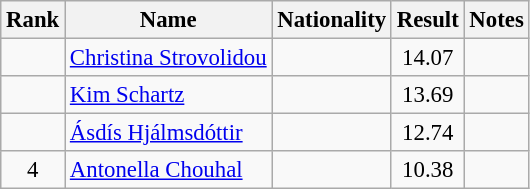<table class="wikitable sortable" style="text-align:center; font-size:95%">
<tr>
<th>Rank</th>
<th>Name</th>
<th>Nationality</th>
<th>Result</th>
<th>Notes</th>
</tr>
<tr>
<td></td>
<td align=left><a href='#'>Christina Strovolidou</a></td>
<td align=left></td>
<td>14.07</td>
<td></td>
</tr>
<tr>
<td></td>
<td align=left><a href='#'>Kim Schartz</a></td>
<td align=left></td>
<td>13.69</td>
<td></td>
</tr>
<tr>
<td></td>
<td align=left><a href='#'>Ásdís Hjálmsdóttir</a></td>
<td align=left></td>
<td>12.74</td>
<td></td>
</tr>
<tr>
<td>4</td>
<td align=left><a href='#'>Antonella Chouhal</a></td>
<td align=left></td>
<td>10.38</td>
<td></td>
</tr>
</table>
